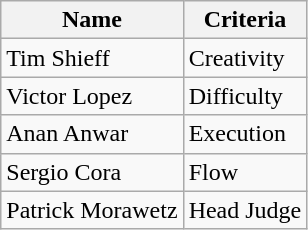<table class="wikitable">
<tr>
<th>Name</th>
<th>Criteria</th>
</tr>
<tr>
<td> Tim Shieff</td>
<td>Creativity</td>
</tr>
<tr>
<td> Victor Lopez</td>
<td>Difficulty</td>
</tr>
<tr>
<td> Anan Anwar</td>
<td>Execution</td>
</tr>
<tr>
<td> Sergio Cora</td>
<td>Flow</td>
</tr>
<tr>
<td> Patrick Morawetz</td>
<td>Head Judge</td>
</tr>
</table>
